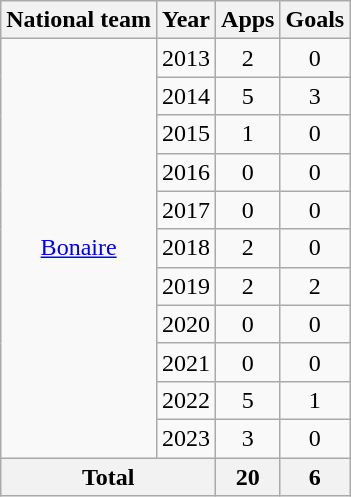<table class="wikitable" style="text-align:center">
<tr>
<th>National team</th>
<th>Year</th>
<th>Apps</th>
<th>Goals</th>
</tr>
<tr>
<td rowspan="11"><a href='#'>Bonaire</a></td>
<td>2013</td>
<td>2</td>
<td>0</td>
</tr>
<tr>
<td>2014</td>
<td>5</td>
<td>3</td>
</tr>
<tr>
<td>2015</td>
<td>1</td>
<td>0</td>
</tr>
<tr>
<td>2016</td>
<td>0</td>
<td>0</td>
</tr>
<tr>
<td>2017</td>
<td>0</td>
<td>0</td>
</tr>
<tr>
<td>2018</td>
<td>2</td>
<td>0</td>
</tr>
<tr>
<td>2019</td>
<td>2</td>
<td>2</td>
</tr>
<tr>
<td>2020</td>
<td>0</td>
<td>0</td>
</tr>
<tr>
<td>2021</td>
<td>0</td>
<td>0</td>
</tr>
<tr>
<td>2022</td>
<td>5</td>
<td>1</td>
</tr>
<tr>
<td>2023</td>
<td>3</td>
<td>0</td>
</tr>
<tr>
<th colspan="2">Total</th>
<th>20</th>
<th>6</th>
</tr>
</table>
